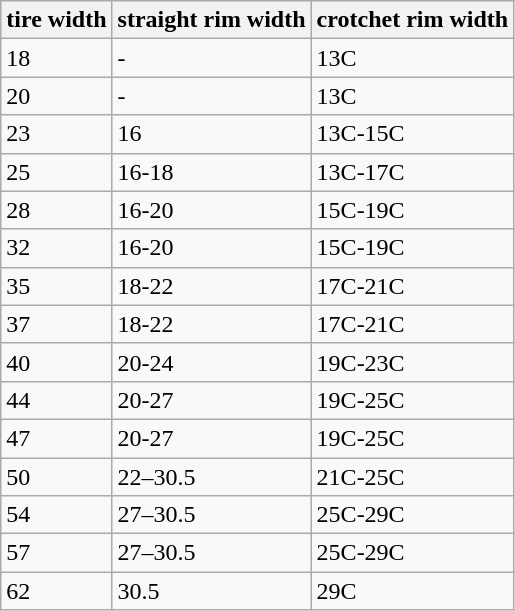<table class="wikitable">
<tr>
<th>tire width</th>
<th>straight rim width</th>
<th>crotchet rim width</th>
</tr>
<tr>
<td>18</td>
<td>-</td>
<td>13C</td>
</tr>
<tr>
<td>20</td>
<td>-</td>
<td>13C</td>
</tr>
<tr>
<td>23</td>
<td>16</td>
<td>13C-15C</td>
</tr>
<tr>
<td>25</td>
<td>16-18</td>
<td>13C-17C</td>
</tr>
<tr>
<td>28</td>
<td>16-20</td>
<td>15C-19C</td>
</tr>
<tr>
<td>32</td>
<td>16-20</td>
<td>15C-19C</td>
</tr>
<tr>
<td>35</td>
<td>18-22</td>
<td>17C-21C</td>
</tr>
<tr>
<td>37</td>
<td>18-22</td>
<td>17C-21C</td>
</tr>
<tr>
<td>40</td>
<td>20-24</td>
<td>19C-23C</td>
</tr>
<tr>
<td>44</td>
<td>20-27</td>
<td>19C-25C</td>
</tr>
<tr>
<td>47</td>
<td>20-27</td>
<td>19C-25C</td>
</tr>
<tr>
<td>50</td>
<td>22–30.5</td>
<td>21C-25C</td>
</tr>
<tr>
<td>54</td>
<td>27–30.5</td>
<td>25C-29C</td>
</tr>
<tr>
<td>57</td>
<td>27–30.5</td>
<td>25C-29C</td>
</tr>
<tr>
<td>62</td>
<td>30.5</td>
<td>29C</td>
</tr>
</table>
